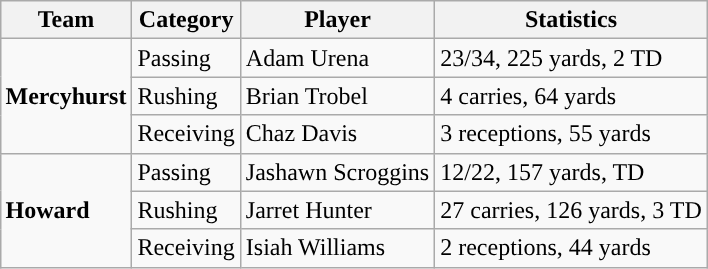<table class="wikitable" style="float: right;">
<tr>
<th>Team</th>
<th>Category</th>
<th>Player</th>
<th>Statistics</th>
</tr>
<tr>
<td rowspan=3><strong>Mercyhurst</strong></td>
<td>Passing</td>
<td>Adam Urena</td>
<td>23/34, 225 yards, 2 TD</td>
</tr>
<tr>
<td>Rushing</td>
<td>Brian Trobel</td>
<td>4 carries, 64 yards</td>
</tr>
<tr>
<td>Receiving</td>
<td>Chaz Davis</td>
<td>3 receptions, 55 yards</td>
</tr>
<tr>
<td rowspan=3><strong>Howard</strong></td>
<td>Passing</td>
<td>Jashawn Scroggins</td>
<td>12/22, 157 yards, TD</td>
</tr>
<tr>
<td>Rushing</td>
<td>Jarret Hunter</td>
<td>27 carries, 126 yards, 3 TD</td>
</tr>
<tr>
<td>Receiving</td>
<td>Isiah Williams</td>
<td>2 receptions, 44 yards</td>
</tr>
</table>
